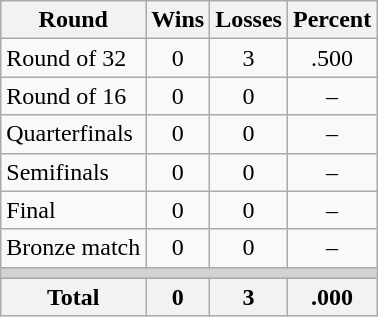<table class=wikitable>
<tr>
<th>Round</th>
<th>Wins</th>
<th>Losses</th>
<th>Percent</th>
</tr>
<tr align=center>
<td align=left>Round of 32</td>
<td>0</td>
<td>3</td>
<td>.500</td>
</tr>
<tr align=center>
<td align=left>Round of 16</td>
<td>0</td>
<td>0</td>
<td>–</td>
</tr>
<tr align=center>
<td align=left>Quarterfinals</td>
<td>0</td>
<td>0</td>
<td>–</td>
</tr>
<tr align=center>
<td align=left>Semifinals</td>
<td>0</td>
<td>0</td>
<td>–</td>
</tr>
<tr align=center>
<td align=left>Final</td>
<td>0</td>
<td>0</td>
<td>–</td>
</tr>
<tr align=center>
<td align=left>Bronze match</td>
<td>0</td>
<td>0</td>
<td>–</td>
</tr>
<tr>
<td colspan=4 bgcolor=lightgray></td>
</tr>
<tr>
<th>Total</th>
<th>0</th>
<th>3</th>
<th>.000</th>
</tr>
</table>
